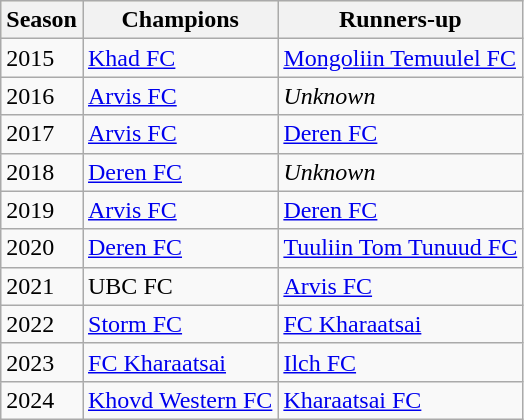<table class="wikitable sortable">
<tr style="background:beige;">
<th>Season</th>
<th>Champions</th>
<th>Runners-up</th>
</tr>
<tr>
<td>2015</td>
<td><a href='#'>Khad FC</a></td>
<td><a href='#'>Mongoliin Temuulel FC</a></td>
</tr>
<tr>
<td>2016</td>
<td><a href='#'>Arvis FC</a></td>
<td><em>Unknown</em></td>
</tr>
<tr>
<td>2017</td>
<td><a href='#'>Arvis FC</a></td>
<td><a href='#'>Deren FC</a></td>
</tr>
<tr>
<td>2018</td>
<td><a href='#'>Deren FC</a></td>
<td><em>Unknown</em></td>
</tr>
<tr>
<td>2019</td>
<td><a href='#'>Arvis FC</a></td>
<td><a href='#'>Deren FC</a></td>
</tr>
<tr>
<td>2020</td>
<td><a href='#'>Deren FC</a></td>
<td><a href='#'>Tuuliin Tom Tunuud FC</a></td>
</tr>
<tr>
<td>2021</td>
<td>UBC FC</td>
<td><a href='#'>Arvis FC</a></td>
</tr>
<tr>
<td>2022</td>
<td><a href='#'>Storm FC</a></td>
<td><a href='#'>FC Kharaatsai</a></td>
</tr>
<tr>
<td>2023</td>
<td><a href='#'>FC Kharaatsai</a></td>
<td><a href='#'>Ilch FC</a></td>
</tr>
<tr>
<td>2024</td>
<td><a href='#'>Khovd Western FC</a></td>
<td><a href='#'>Kharaatsai FC</a></td>
</tr>
</table>
